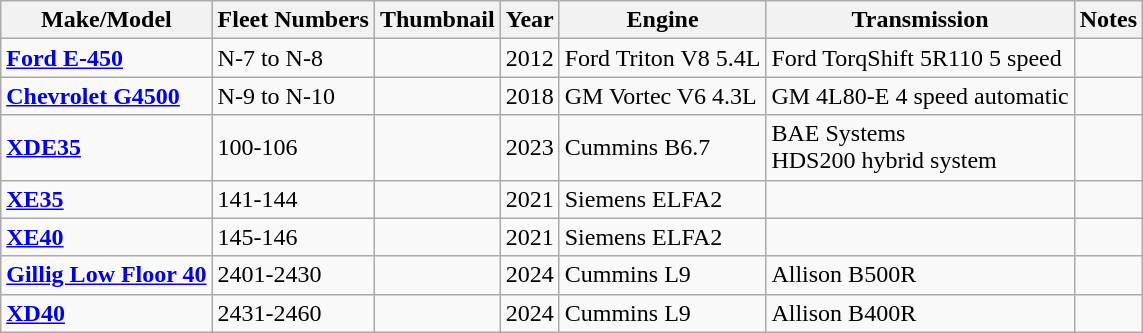<table class="wikitable sortable" style="font-size: 100%;">
<tr>
<th>Make/Model</th>
<th>Fleet Numbers</th>
<th class="unsortable">Thumbnail</th>
<th>Year</th>
<th>Engine</th>
<th>Transmission</th>
<th>Notes</th>
</tr>
<tr>
<td><strong><a href='#'>Ford E-450</a></strong></td>
<td>N-7 to N-8</td>
<td></td>
<td>2012</td>
<td>Ford Triton V8 5.4L</td>
<td>Ford TorqShift 5R110 5 speed</td>
<td></td>
</tr>
<tr>
<td><a href='#'><strong>Chevrolet G4500</strong></a></td>
<td>N-9 to N-10</td>
<td></td>
<td>2018</td>
<td>GM Vortec V6 4.3L</td>
<td>GM 4L80-E 4 speed automatic</td>
<td></td>
</tr>
<tr>
<td><a href='#'><strong>XDE35</strong></a></td>
<td>100-106</td>
<td></td>
<td>2023</td>
<td>Cummins B6.7</td>
<td>BAE Systems<br>HDS200
hybrid system</td>
<td></td>
</tr>
<tr>
<td><a href='#'><strong>XE35</strong></a></td>
<td>141-144</td>
<td></td>
<td>2021</td>
<td>Siemens ELFA2</td>
<td></td>
<td></td>
</tr>
<tr>
<td><a href='#'><strong>XE40</strong></a></td>
<td>145-146</td>
<td></td>
<td>2021</td>
<td>Siemens ELFA2</td>
<td></td>
<td></td>
</tr>
<tr>
<td><a href='#'><strong>Gillig Low Floor 40</strong></a></td>
<td>2401-2430</td>
<td></td>
<td>2024</td>
<td>Cummins L9</td>
<td>Allison B500R</td>
<td></td>
</tr>
<tr>
<td><a href='#'><strong>XD40</strong></a></td>
<td>2431-2460</td>
<td></td>
<td>2024</td>
<td>Cummins L9</td>
<td>Allison B400R</td>
<td></td>
</tr>
</table>
